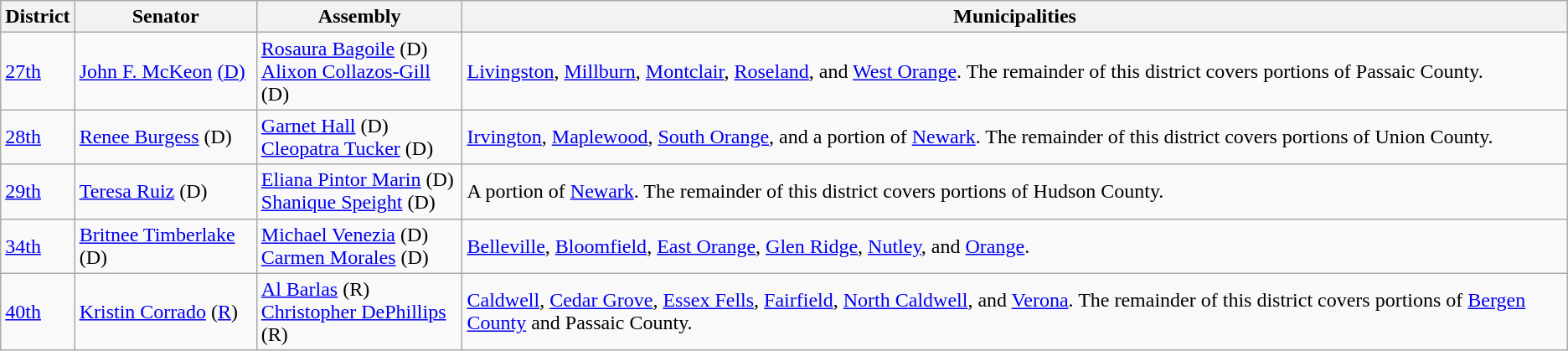<table class="wikitable">
<tr>
<th>District</th>
<th>Senator</th>
<th>Assembly</th>
<th>Municipalities</th>
</tr>
<tr>
<td><a href='#'>27th</a></td>
<td><a href='#'>John F. McKeon</a> <a href='#'>(D)</a></td>
<td><a href='#'>Rosaura Bagoile</a> (D)<br><a href='#'>Alixon Collazos-Gill</a> (D)</td>
<td><a href='#'>Livingston</a>, <a href='#'>Millburn</a>, <a href='#'>Montclair</a>, <a href='#'>Roseland</a>, and <a href='#'>West Orange</a>. The remainder of this district covers portions of Passaic County.</td>
</tr>
<tr>
<td><a href='#'>28th</a></td>
<td><a href='#'>Renee Burgess</a> (D)</td>
<td><a href='#'>Garnet Hall</a> (D)<br><a href='#'>Cleopatra Tucker</a> (D)</td>
<td><a href='#'>Irvington</a>, <a href='#'>Maplewood</a>, <a href='#'>South Orange</a>, and a portion of <a href='#'>Newark</a>. The remainder of this district covers portions of Union County.</td>
</tr>
<tr>
<td><a href='#'>29th</a></td>
<td><a href='#'>Teresa Ruiz</a> (D)</td>
<td><a href='#'>Eliana Pintor Marin</a> (D)<br><a href='#'>Shanique Speight</a> (D)</td>
<td>A portion of <a href='#'>Newark</a>. The remainder of this district covers portions of Hudson County.</td>
</tr>
<tr>
<td><a href='#'>34th</a></td>
<td><a href='#'>Britnee Timberlake</a> (D)</td>
<td><a href='#'>Michael Venezia</a> (D)<br><a href='#'>Carmen Morales</a> (D)</td>
<td><a href='#'>Belleville</a>, <a href='#'>Bloomfield</a>, <a href='#'>East Orange</a>, <a href='#'>Glen Ridge</a>, <a href='#'>Nutley</a>, and <a href='#'>Orange</a>.</td>
</tr>
<tr>
<td><a href='#'>40th</a></td>
<td><a href='#'>Kristin Corrado</a> (<a href='#'>R</a>)</td>
<td><a href='#'>Al Barlas</a> (R)<br><a href='#'>Christopher DePhillips</a> (R)</td>
<td><a href='#'>Caldwell</a>, <a href='#'>Cedar Grove</a>, <a href='#'>Essex Fells</a>, <a href='#'>Fairfield</a>, <a href='#'>North Caldwell</a>, and <a href='#'>Verona</a>. The remainder of this district covers portions of <a href='#'>Bergen County</a> and Passaic County.</td>
</tr>
</table>
